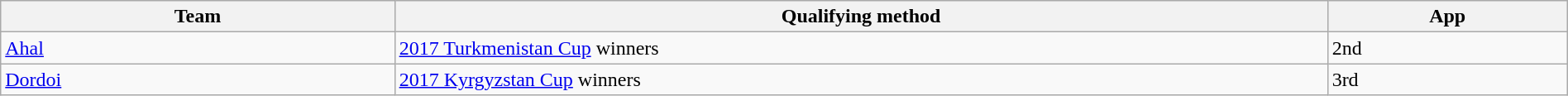<table class="wikitable" style="table-layout:fixed;width:100%;">
<tr>
<th width=25%>Team</th>
<th width=60%>Qualifying method</th>
<th width=15%>App </th>
</tr>
<tr>
<td> <a href='#'>Ahal</a></td>
<td><a href='#'>2017 Turkmenistan Cup</a> winners</td>
<td>2nd </td>
</tr>
<tr>
<td> <a href='#'>Dordoi</a></td>
<td><a href='#'>2017 Kyrgyzstan Cup</a> winners</td>
<td>3rd </td>
</tr>
</table>
